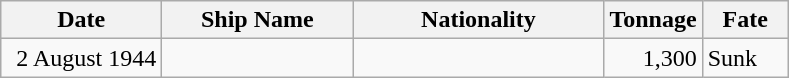<table class="wikitable sortable">
<tr>
<th width="100px">Date</th>
<th width="120px">Ship Name</th>
<th width="160px">Nationality</th>
<th width="25px">Tonnage</th>
<th width="50px">Fate</th>
</tr>
<tr>
<td align="right">2 August 1944</td>
<td align="left"></td>
<td align="left"></td>
<td align="right">1,300</td>
<td align="left">Sunk</td>
</tr>
</table>
